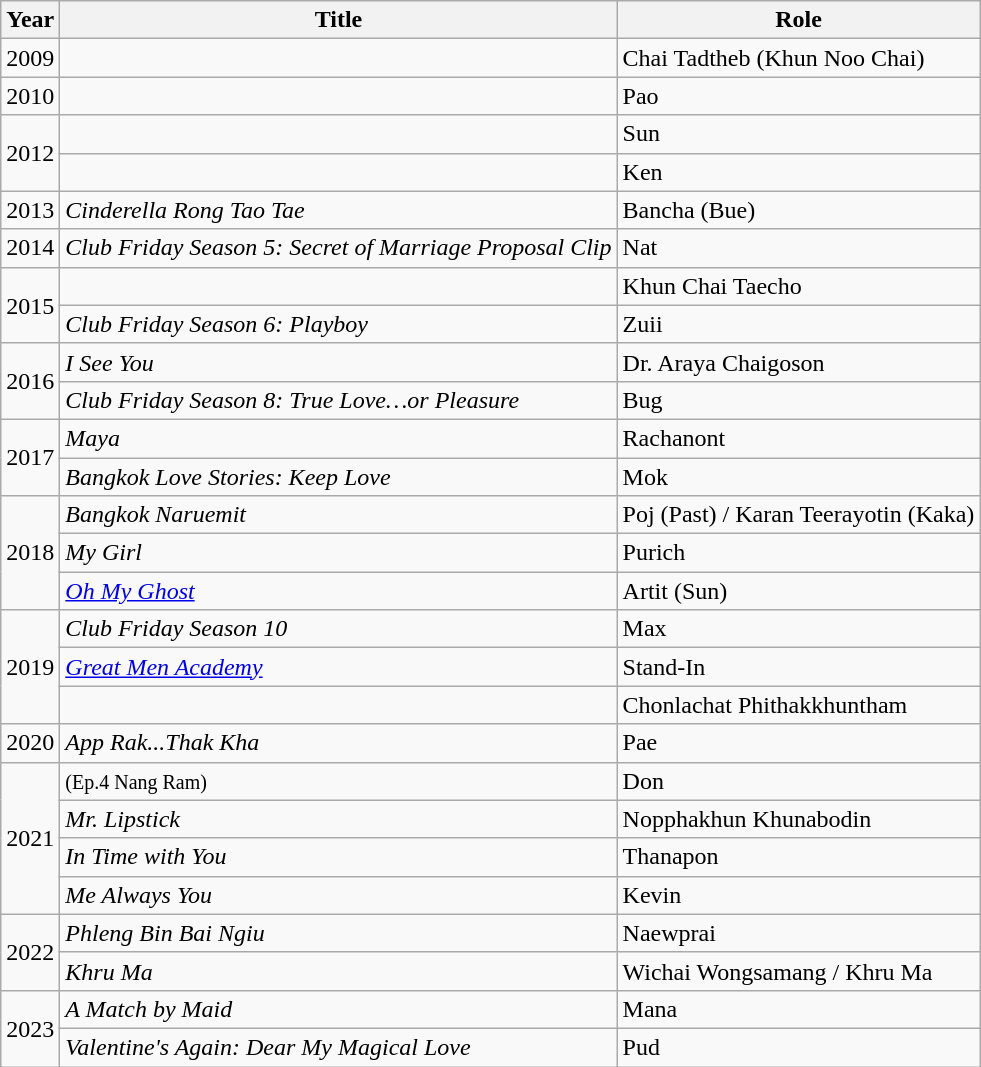<table class="wikitable">
<tr>
<th>Year</th>
<th>Title</th>
<th>Role</th>
</tr>
<tr>
<td>2009</td>
<td><em></em></td>
<td>Chai Tadtheb (Khun Noo Chai)</td>
</tr>
<tr>
<td>2010</td>
<td><em></em></td>
<td>Pao</td>
</tr>
<tr>
<td rowspan="2">2012</td>
<td><em></em></td>
<td>Sun</td>
</tr>
<tr>
<td><em></em></td>
<td>Ken</td>
</tr>
<tr>
<td>2013</td>
<td><em>Cinderella Rong Tao Tae</em></td>
<td>Bancha (Bue)</td>
</tr>
<tr>
<td>2014</td>
<td><em>Club Friday Season 5: Secret of Marriage Proposal Clip</em></td>
<td>Nat</td>
</tr>
<tr>
<td rowspan="2">2015</td>
<td><em></em></td>
<td>Khun Chai Taecho</td>
</tr>
<tr>
<td><em>Club Friday Season 6: Playboy</em></td>
<td>Zuii</td>
</tr>
<tr>
<td rowspan="2">2016</td>
<td><em>I See You</em></td>
<td>Dr. Araya Chaigoson</td>
</tr>
<tr>
<td><em>Club Friday Season 8: True Love…or Pleasure</em></td>
<td>Bug</td>
</tr>
<tr>
<td rowspan="2">2017</td>
<td><em>Maya</em></td>
<td>Rachanont</td>
</tr>
<tr>
<td><em>Bangkok Love Stories: Keep Love</em></td>
<td>Mok</td>
</tr>
<tr>
<td rowspan="3">2018</td>
<td><em>Bangkok Naruemit</em></td>
<td>Poj (Past) / Karan Teerayotin (Kaka)</td>
</tr>
<tr>
<td><em>My Girl</em></td>
<td>Purich</td>
</tr>
<tr>
<td><em><a href='#'>Oh My Ghost</a></em></td>
<td>Artit (Sun)</td>
</tr>
<tr>
<td rowspan="3">2019</td>
<td><em>Club Friday Season 10</em></td>
<td>Max</td>
</tr>
<tr>
<td><em><a href='#'>Great Men Academy</a></em></td>
<td>Stand-In</td>
</tr>
<tr>
<td><em></em></td>
<td>Chonlachat Phithakkhuntham</td>
</tr>
<tr>
<td>2020</td>
<td><em>App Rak...Thak Kha</em></td>
<td>Pae</td>
</tr>
<tr>
<td rowspan="4">2021</td>
<td><em></em> <small>(Ep.4 Nang Ram)</small></td>
<td>Don</td>
</tr>
<tr>
<td><em>Mr. Lipstick</em></td>
<td>Nopphakhun Khunabodin</td>
</tr>
<tr>
<td><em>In Time with You</em></td>
<td>Thanapon</td>
</tr>
<tr>
<td><em>Me Always You</em></td>
<td>Kevin</td>
</tr>
<tr>
<td rowspan="2">2022</td>
<td><em>Phleng Bin Bai Ngiu</em></td>
<td>Naewprai</td>
</tr>
<tr>
<td><em>Khru Ma</em></td>
<td>Wichai Wongsamang / Khru Ma</td>
</tr>
<tr>
<td rowspan="2">2023</td>
<td><em>A Match by Maid</em></td>
<td>Mana</td>
</tr>
<tr>
<td><em>Valentine's Again: Dear My Magical Love</em></td>
<td>Pud</td>
</tr>
</table>
